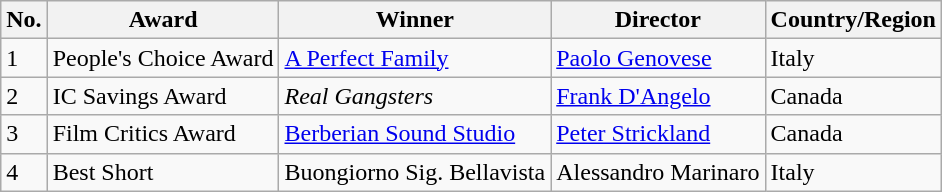<table class="wikitable">
<tr>
<th>No.</th>
<th>Award</th>
<th>Winner</th>
<th>Director</th>
<th>Country/Region</th>
</tr>
<tr>
<td>1</td>
<td>People's Choice Award</td>
<td><a href='#'>A Perfect Family</a></td>
<td><a href='#'>Paolo Genovese</a></td>
<td>Italy</td>
</tr>
<tr>
<td>2</td>
<td>IC Savings Award</td>
<td><em>Real Gangsters</em></td>
<td><a href='#'>Frank D'Angelo</a></td>
<td>Canada</td>
</tr>
<tr>
<td>3</td>
<td>Film Critics Award</td>
<td><a href='#'>Berberian Sound Studio</a></td>
<td><a href='#'>Peter Strickland</a></td>
<td>Canada</td>
</tr>
<tr>
<td>4</td>
<td>Best Short</td>
<td>Buongiorno Sig. Bellavista</td>
<td>Alessandro Marinaro</td>
<td>Italy</td>
</tr>
</table>
